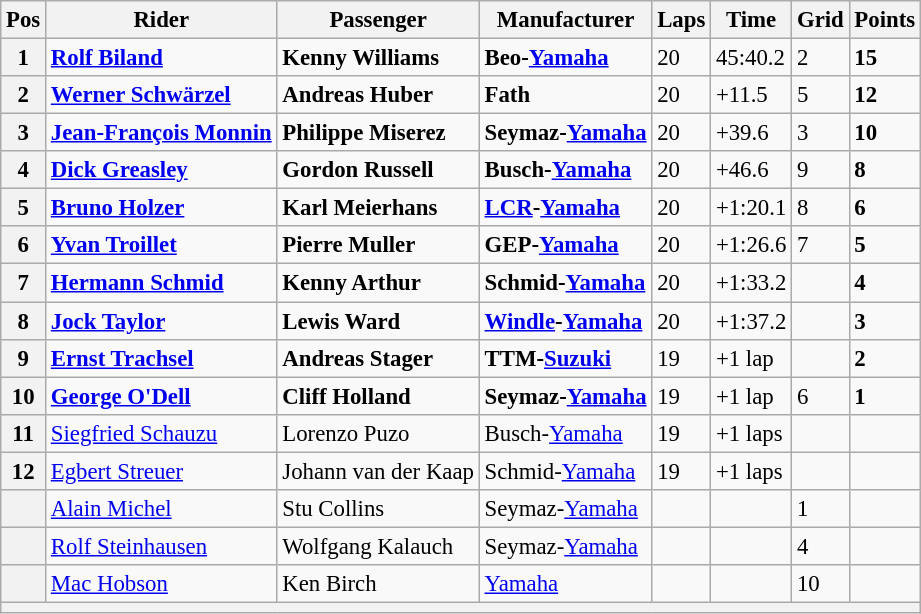<table class="wikitable" style="font-size: 95%;">
<tr>
<th>Pos</th>
<th>Rider</th>
<th>Passenger</th>
<th>Manufacturer</th>
<th>Laps</th>
<th>Time</th>
<th>Grid</th>
<th>Points</th>
</tr>
<tr>
<th>1</th>
<td> <strong><a href='#'>Rolf Biland</a></strong></td>
<td> <strong>Kenny Williams</strong></td>
<td><strong>Beo-<a href='#'>Yamaha</a></strong></td>
<td>20</td>
<td>45:40.2</td>
<td>2</td>
<td><strong>15</strong></td>
</tr>
<tr>
<th>2</th>
<td> <strong><a href='#'>Werner Schwärzel</a></strong></td>
<td> <strong>Andreas Huber</strong></td>
<td><strong>Fath</strong></td>
<td>20</td>
<td>+11.5</td>
<td>5</td>
<td><strong>12</strong></td>
</tr>
<tr>
<th>3</th>
<td> <strong><a href='#'>Jean-François Monnin</a></strong></td>
<td> <strong>Philippe Miserez</strong></td>
<td><strong>Seymaz-<a href='#'>Yamaha</a></strong></td>
<td>20</td>
<td>+39.6</td>
<td>3</td>
<td><strong>10</strong></td>
</tr>
<tr>
<th>4</th>
<td> <strong><a href='#'>Dick Greasley</a></strong></td>
<td> <strong>Gordon Russell</strong></td>
<td><strong>Busch-<a href='#'>Yamaha</a></strong></td>
<td>20</td>
<td>+46.6</td>
<td>9</td>
<td><strong>8</strong></td>
</tr>
<tr>
<th>5</th>
<td> <strong><a href='#'>Bruno Holzer</a></strong></td>
<td> <strong>Karl Meierhans</strong></td>
<td><strong><a href='#'>LCR</a>-<a href='#'>Yamaha</a></strong></td>
<td>20</td>
<td>+1:20.1</td>
<td>8</td>
<td><strong>6</strong></td>
</tr>
<tr>
<th>6</th>
<td> <strong><a href='#'>Yvan Troillet</a></strong></td>
<td> <strong>Pierre Muller</strong></td>
<td><strong>GEP-<a href='#'>Yamaha</a></strong></td>
<td>20</td>
<td>+1:26.6</td>
<td>7</td>
<td><strong>5</strong></td>
</tr>
<tr>
<th>7</th>
<td> <strong><a href='#'>Hermann Schmid</a></strong></td>
<td> <strong>Kenny Arthur</strong></td>
<td><strong>Schmid-<a href='#'>Yamaha</a></strong></td>
<td>20</td>
<td>+1:33.2</td>
<td></td>
<td><strong>4</strong></td>
</tr>
<tr>
<th>8</th>
<td> <strong><a href='#'>Jock Taylor</a></strong></td>
<td> <strong>Lewis Ward</strong></td>
<td><strong><a href='#'>Windle</a>-<a href='#'>Yamaha</a></strong></td>
<td>20</td>
<td>+1:37.2</td>
<td></td>
<td><strong>3</strong></td>
</tr>
<tr>
<th>9</th>
<td> <strong><a href='#'>Ernst Trachsel</a></strong></td>
<td> <strong>Andreas Stager</strong></td>
<td><strong>TTM-<a href='#'>Suzuki</a></strong></td>
<td>19</td>
<td>+1 lap</td>
<td></td>
<td><strong>2</strong></td>
</tr>
<tr>
<th>10</th>
<td> <strong><a href='#'>George O'Dell</a></strong></td>
<td> <strong>Cliff Holland</strong></td>
<td><strong>Seymaz-<a href='#'>Yamaha</a></strong></td>
<td>19</td>
<td>+1 lap</td>
<td>6</td>
<td><strong>1</strong></td>
</tr>
<tr>
<th>11</th>
<td> <a href='#'>Siegfried Schauzu</a></td>
<td> Lorenzo Puzo</td>
<td>Busch-<a href='#'>Yamaha</a></td>
<td>19</td>
<td>+1 laps</td>
<td></td>
<td></td>
</tr>
<tr>
<th>12</th>
<td> <a href='#'>Egbert Streuer</a></td>
<td> Johann van der Kaap</td>
<td>Schmid-<a href='#'>Yamaha</a></td>
<td>19</td>
<td>+1 laps</td>
<td></td>
<td></td>
</tr>
<tr>
<th></th>
<td> <a href='#'>Alain Michel</a></td>
<td> Stu Collins</td>
<td>Seymaz-<a href='#'>Yamaha</a></td>
<td></td>
<td></td>
<td>1</td>
<td></td>
</tr>
<tr>
<th></th>
<td> <a href='#'>Rolf Steinhausen</a></td>
<td> Wolfgang Kalauch</td>
<td>Seymaz-<a href='#'>Yamaha</a></td>
<td></td>
<td></td>
<td>4</td>
<td></td>
</tr>
<tr>
<th></th>
<td> <a href='#'>Mac Hobson</a></td>
<td> Ken Birch</td>
<td><a href='#'>Yamaha</a></td>
<td></td>
<td></td>
<td>10</td>
<td></td>
</tr>
<tr>
<th colspan=9></th>
</tr>
</table>
